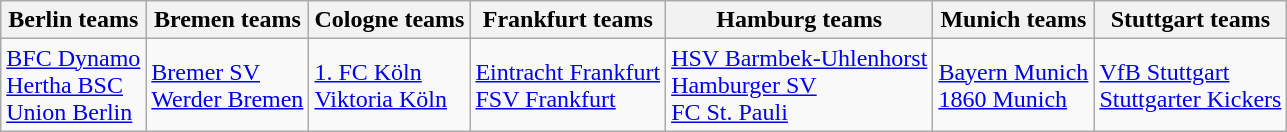<table class="wikitable">
<tr>
<th>Berlin teams</th>
<th>Bremen teams</th>
<th>Cologne teams</th>
<th>Frankfurt teams</th>
<th>Hamburg teams</th>
<th>Munich teams</th>
<th>Stuttgart teams</th>
</tr>
<tr>
<td><a href='#'>BFC Dynamo</a><br><a href='#'>Hertha BSC</a><br><a href='#'>Union Berlin</a></td>
<td><a href='#'>Bremer SV</a><br><a href='#'>Werder Bremen</a></td>
<td><a href='#'>1. FC Köln</a><br><a href='#'>Viktoria Köln</a></td>
<td><a href='#'>Eintracht Frankfurt</a><br><a href='#'>FSV Frankfurt</a></td>
<td><a href='#'>HSV Barmbek-Uhlenhorst</a><br><a href='#'>Hamburger SV</a><br><a href='#'>FC St. Pauli</a></td>
<td><a href='#'>Bayern Munich</a><br><a href='#'>1860 Munich</a></td>
<td><a href='#'>VfB Stuttgart</a><br><a href='#'>Stuttgarter Kickers</a></td>
</tr>
</table>
